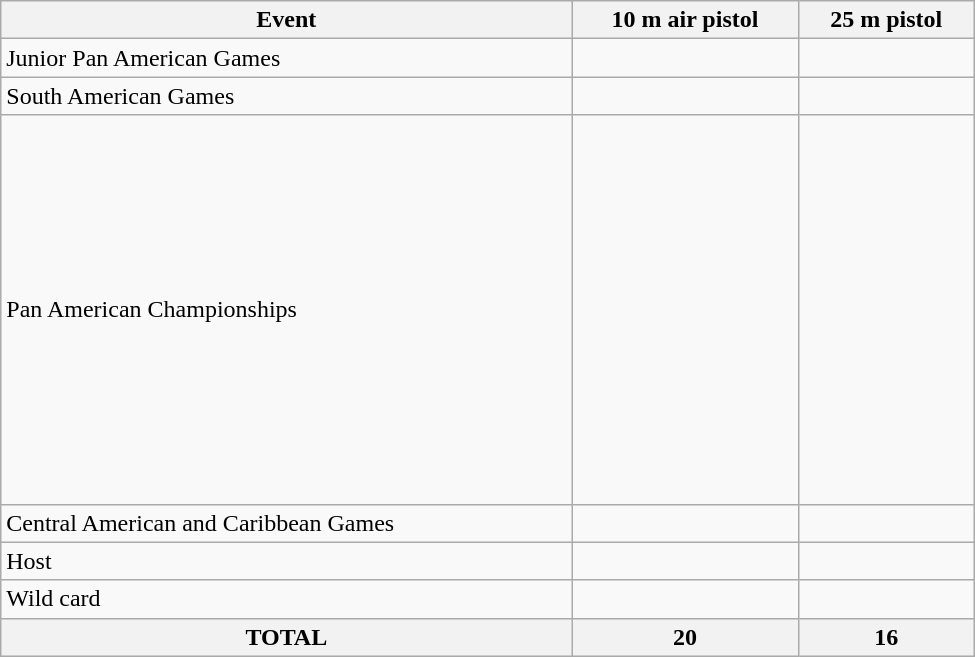<table class=wikitable style="text-align:left" width=650>
<tr>
<th>Event</th>
<th>10 m air pistol</th>
<th>25 m pistol</th>
</tr>
<tr>
<td>Junior Pan American Games</td>
<td></td>
<td></td>
</tr>
<tr>
<td>South American Games</td>
<td><br></td>
<td></td>
</tr>
<tr>
<td>Pan American Championships</td>
<td><br><br><br><br><br><br><br><br><br><br><br><br><br><br></td>
<td><br><br><br><br><br><br><br><br><br><br><br><br><br></td>
</tr>
<tr>
<td>Central American and Caribbean Games</td>
<td><br></td>
<td></td>
</tr>
<tr>
<td>Host</td>
<td></td>
<td></td>
</tr>
<tr>
<td>Wild card</td>
<td></td>
<td></td>
</tr>
<tr>
<th>TOTAL</th>
<th>20</th>
<th>16</th>
</tr>
</table>
